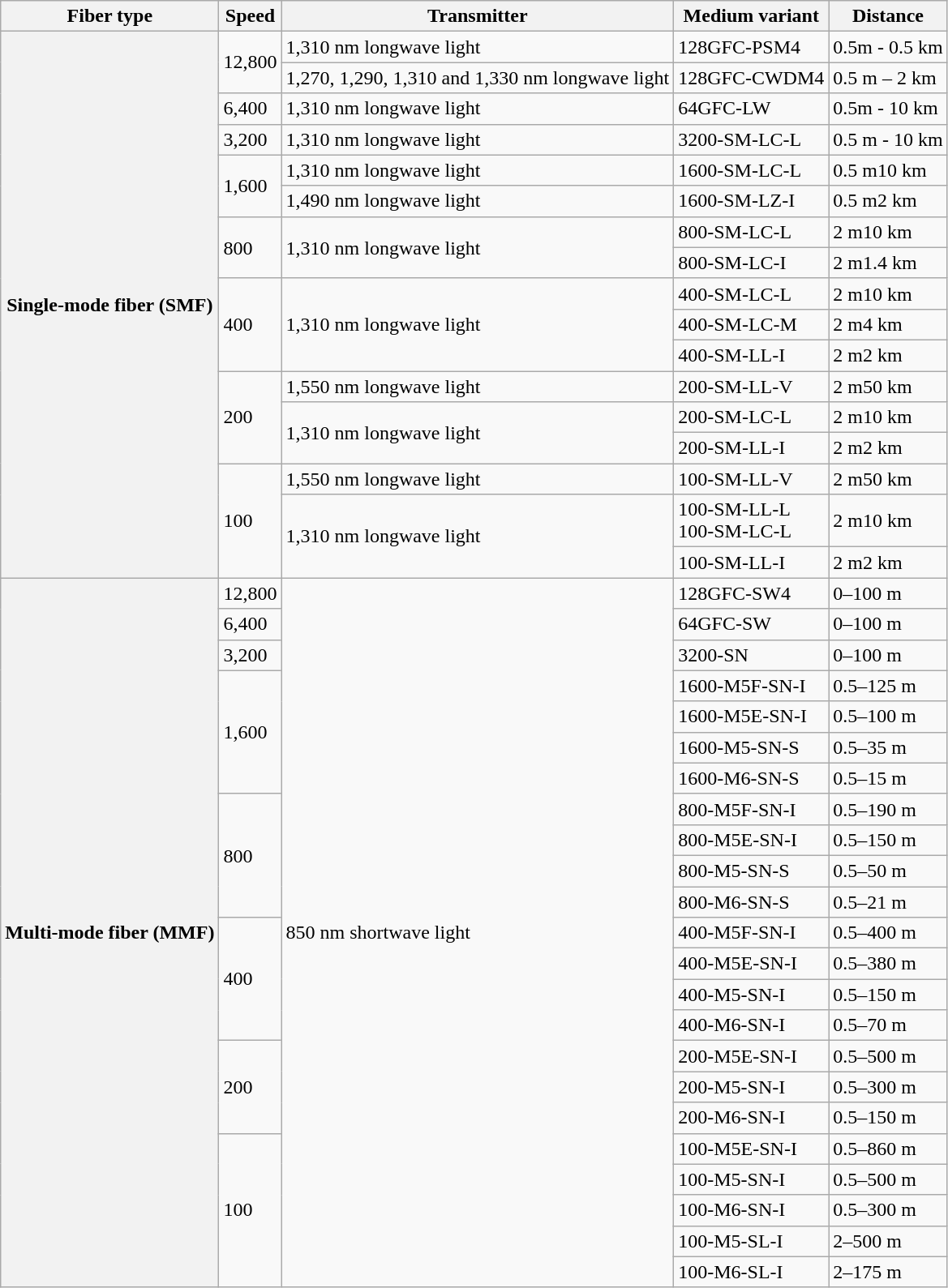<table class="wikitable sortable">
<tr>
<th>Fiber type</th>
<th>Speed </th>
<th>Transmitter</th>
<th>Medium variant</th>
<th>Distance</th>
</tr>
<tr>
<th rowspan="17">Single-mode fiber (SMF)</th>
<td rowspan="2">12,800</td>
<td>1,310 nm longwave light</td>
<td>128GFC-PSM4</td>
<td>0.5m - 0.5 km</td>
</tr>
<tr>
<td>1,270, 1,290, 1,310 and 1,330 nm longwave light</td>
<td>128GFC-CWDM4</td>
<td>0.5 m – 2 km</td>
</tr>
<tr>
<td>6,400</td>
<td>1,310 nm longwave light</td>
<td>64GFC-LW</td>
<td>0.5m - 10 km</td>
</tr>
<tr>
<td>3,200</td>
<td>1,310 nm longwave light</td>
<td>3200-SM-LC-L</td>
<td>0.5 m - 10 km</td>
</tr>
<tr>
<td rowspan="2">1,600</td>
<td>1,310 nm longwave light</td>
<td>1600-SM-LC-L</td>
<td>0.5 m10 km</td>
</tr>
<tr>
<td>1,490 nm longwave light</td>
<td>1600-SM-LZ-I</td>
<td>0.5 m2 km</td>
</tr>
<tr>
<td rowspan="2">800</td>
<td rowspan="2">1,310 nm longwave light</td>
<td>800-SM-LC-L</td>
<td>2 m10 km</td>
</tr>
<tr>
<td>800-SM-LC-I</td>
<td>2 m1.4 km</td>
</tr>
<tr>
<td rowspan="3">400</td>
<td rowspan="3">1,310 nm longwave light</td>
<td>400-SM-LC-L</td>
<td>2 m10 km</td>
</tr>
<tr>
<td>400-SM-LC-M</td>
<td>2 m4 km</td>
</tr>
<tr>
<td>400-SM-LL-I</td>
<td>2 m2 km</td>
</tr>
<tr>
<td rowspan="3">200</td>
<td>1,550 nm longwave light</td>
<td>200-SM-LL-V</td>
<td>2 m50 km</td>
</tr>
<tr>
<td rowspan="2">1,310 nm longwave light</td>
<td>200-SM-LC-L</td>
<td>2 m10 km</td>
</tr>
<tr>
<td>200-SM-LL-I</td>
<td>2 m2 km</td>
</tr>
<tr>
<td rowspan="3">100</td>
<td>1,550 nm longwave light</td>
<td>100-SM-LL-V</td>
<td>2 m50 km</td>
</tr>
<tr>
<td rowspan="2">1,310 nm longwave light</td>
<td>100-SM-LL-L<br>100-SM-LC-L</td>
<td>2 m10 km</td>
</tr>
<tr>
<td>100-SM-LL-I</td>
<td>2 m2 km</td>
</tr>
<tr>
<th rowspan="23">Multi-mode fiber (MMF)</th>
<td>12,800</td>
<td rowspan="23">850 nm shortwave light</td>
<td>128GFC-SW4</td>
<td>0–100 m</td>
</tr>
<tr>
<td>6,400</td>
<td>64GFC-SW</td>
<td>0–100 m</td>
</tr>
<tr>
<td>3,200</td>
<td>3200-SN</td>
<td>0–100 m</td>
</tr>
<tr>
<td rowspan="4">1,600</td>
<td>1600-M5F-SN-I</td>
<td>0.5–125 m</td>
</tr>
<tr>
<td>1600-M5E-SN-I</td>
<td>0.5–100 m</td>
</tr>
<tr>
<td>1600-M5-SN-S</td>
<td>0.5–35 m</td>
</tr>
<tr>
<td>1600-M6-SN-S</td>
<td>0.5–15 m</td>
</tr>
<tr>
<td rowspan="4">800</td>
<td>800-M5F-SN-I</td>
<td>0.5–190 m</td>
</tr>
<tr>
<td>800-M5E-SN-I</td>
<td>0.5–150 m</td>
</tr>
<tr>
<td>800-M5-SN-S</td>
<td>0.5–50 m</td>
</tr>
<tr>
<td>800-M6-SN-S</td>
<td>0.5–21 m</td>
</tr>
<tr>
<td rowspan="4">400</td>
<td>400-M5F-SN-I</td>
<td>0.5–400 m</td>
</tr>
<tr>
<td>400-M5E-SN-I</td>
<td>0.5–380 m</td>
</tr>
<tr>
<td>400-M5-SN-I</td>
<td>0.5–150 m</td>
</tr>
<tr>
<td>400-M6-SN-I</td>
<td>0.5–70 m</td>
</tr>
<tr>
<td rowspan="3">200</td>
<td>200-M5E-SN-I</td>
<td>0.5–500 m</td>
</tr>
<tr>
<td>200-M5-SN-I</td>
<td>0.5–300 m</td>
</tr>
<tr>
<td>200-M6-SN-I</td>
<td>0.5–150 m</td>
</tr>
<tr>
<td rowspan="5">100</td>
<td>100-M5E-SN-I</td>
<td>0.5–860 m</td>
</tr>
<tr>
<td>100-M5-SN-I</td>
<td>0.5–500 m</td>
</tr>
<tr>
<td>100-M6-SN-I</td>
<td>0.5–300 m</td>
</tr>
<tr>
<td>100-M5-SL-I</td>
<td>2–500 m</td>
</tr>
<tr>
<td>100-M6-SL-I</td>
<td>2–175 m</td>
</tr>
</table>
